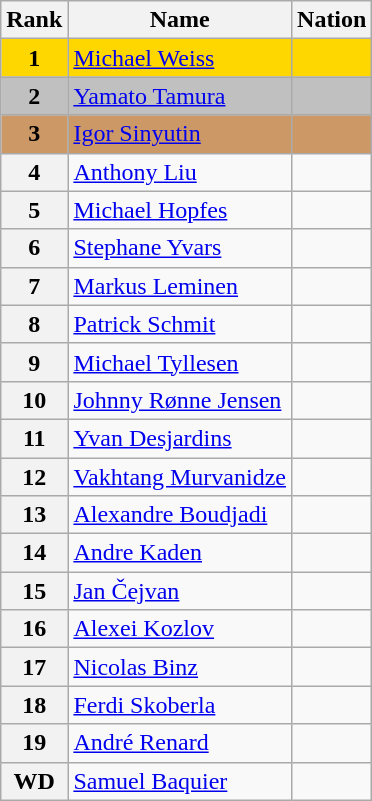<table class="wikitable">
<tr>
<th>Rank</th>
<th>Name</th>
<th>Nation</th>
</tr>
<tr bgcolor="gold">
<td align="center"><strong>1</strong></td>
<td><a href='#'>Michael Weiss</a></td>
<td></td>
</tr>
<tr bgcolor="silver">
<td align="center"><strong>2</strong></td>
<td><a href='#'>Yamato Tamura</a></td>
<td></td>
</tr>
<tr bgcolor="cc9966">
<td align="center"><strong>3</strong></td>
<td><a href='#'>Igor Sinyutin</a></td>
<td></td>
</tr>
<tr>
<th>4</th>
<td><a href='#'>Anthony Liu</a></td>
<td></td>
</tr>
<tr>
<th>5</th>
<td><a href='#'>Michael Hopfes</a></td>
<td></td>
</tr>
<tr>
<th>6</th>
<td><a href='#'>Stephane Yvars</a></td>
<td></td>
</tr>
<tr>
<th>7</th>
<td><a href='#'>Markus Leminen</a></td>
<td></td>
</tr>
<tr>
<th>8</th>
<td><a href='#'>Patrick Schmit</a></td>
<td></td>
</tr>
<tr>
<th>9</th>
<td><a href='#'>Michael Tyllesen</a></td>
<td></td>
</tr>
<tr>
<th>10</th>
<td><a href='#'>Johnny Rønne Jensen</a></td>
<td></td>
</tr>
<tr>
<th>11</th>
<td><a href='#'>Yvan Desjardins</a></td>
<td></td>
</tr>
<tr>
<th>12</th>
<td><a href='#'>Vakhtang Murvanidze</a></td>
<td></td>
</tr>
<tr>
<th>13</th>
<td><a href='#'>Alexandre Boudjadi</a></td>
<td></td>
</tr>
<tr>
<th>14</th>
<td><a href='#'>Andre Kaden</a></td>
<td></td>
</tr>
<tr>
<th>15</th>
<td><a href='#'>Jan Čejvan</a></td>
<td></td>
</tr>
<tr>
<th>16</th>
<td><a href='#'>Alexei Kozlov</a></td>
<td></td>
</tr>
<tr>
<th>17</th>
<td><a href='#'>Nicolas Binz</a></td>
<td></td>
</tr>
<tr>
<th>18</th>
<td><a href='#'>Ferdi Skoberla</a></td>
<td></td>
</tr>
<tr>
<th>19</th>
<td><a href='#'>André Renard</a></td>
<td></td>
</tr>
<tr>
<th>WD</th>
<td><a href='#'>Samuel Baquier</a></td>
<td></td>
</tr>
</table>
